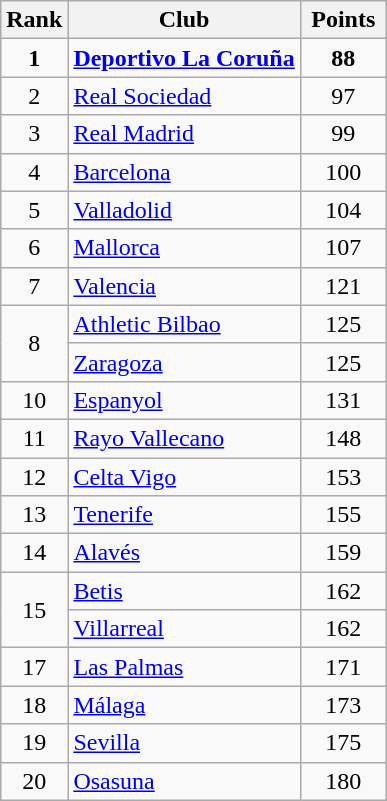<table class="wikitable sortable">
<tr>
<th>Rank</th>
<th>Club</th>
<th width=50px>Points</th>
</tr>
<tr align="center">
<td><strong>1</strong></td>
<td align="left"><strong><a href='#'>Deportivo La Coruña</a></strong></td>
<td><strong>88</strong></td>
</tr>
<tr align="center">
<td>2</td>
<td align="left"><a href='#'>Real Sociedad</a></td>
<td>97</td>
</tr>
<tr align="center">
<td>3</td>
<td align="left"><a href='#'>Real Madrid</a></td>
<td>99</td>
</tr>
<tr align="center">
<td>4</td>
<td align="left"><a href='#'>Barcelona</a></td>
<td>100</td>
</tr>
<tr align="center">
<td>5</td>
<td align="left"><a href='#'>Valladolid</a></td>
<td>104</td>
</tr>
<tr align="center">
<td>6</td>
<td align="left"><a href='#'>Mallorca</a></td>
<td>107</td>
</tr>
<tr align="center">
<td>7</td>
<td align="left"><a href='#'>Valencia</a></td>
<td>121</td>
</tr>
<tr align="center">
<td rowspan=2>8</td>
<td align="left"><a href='#'>Athletic Bilbao</a></td>
<td>125</td>
</tr>
<tr align="center">
<td align="left"><a href='#'>Zaragoza</a></td>
<td>125</td>
</tr>
<tr align="center">
<td>10</td>
<td align="left"><a href='#'>Espanyol</a></td>
<td>131</td>
</tr>
<tr align="center">
<td>11</td>
<td align="left"><a href='#'>Rayo Vallecano</a></td>
<td>148</td>
</tr>
<tr align="center">
<td>12</td>
<td align="left"><a href='#'>Celta Vigo</a></td>
<td>153</td>
</tr>
<tr align="center">
<td>13</td>
<td align="left"><a href='#'>Tenerife</a></td>
<td>155</td>
</tr>
<tr align="center">
<td>14</td>
<td align="left"><a href='#'>Alavés</a></td>
<td>159</td>
</tr>
<tr align="center">
<td rowspan=2>15</td>
<td align="left"><a href='#'>Betis</a></td>
<td>162</td>
</tr>
<tr align="center">
<td align="left"><a href='#'>Villarreal</a></td>
<td>162</td>
</tr>
<tr align="center">
<td>17</td>
<td align="left"><a href='#'>Las Palmas</a></td>
<td>171</td>
</tr>
<tr align="center">
<td>18</td>
<td align="left"><a href='#'>Málaga</a></td>
<td>173</td>
</tr>
<tr align="center">
<td>19</td>
<td align="left"><a href='#'>Sevilla</a></td>
<td>175</td>
</tr>
<tr align="center">
<td>20</td>
<td align="left"><a href='#'>Osasuna</a></td>
<td>180</td>
</tr>
</table>
